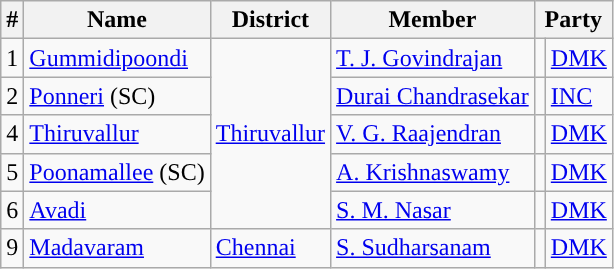<table class="wikitable">
<tr>
<th>#</th>
<th>Name</th>
<th>District</th>
<th>Member</th>
<th colspan="2">Party</th>
</tr>
<tr>
<td>1</td>
<td><a href='#'>Gummidipoondi</a></td>
<td rowspan="5"><a href='#'>Thiruvallur</a></td>
<td><a href='#'>T. J. Govindrajan</a></td>
<td style="background-color: "></td>
<td><a href='#'>DMK</a></td>
</tr>
<tr>
<td>2</td>
<td><a href='#'>Ponneri</a> (SC)</td>
<td><a href='#'>Durai Chandrasekar</a></td>
<td style="background-color: "></td>
<td><a href='#'>INC</a></td>
</tr>
<tr>
<td>4</td>
<td><a href='#'>Thiruvallur</a></td>
<td><a href='#'>V. G. Raajendran</a></td>
<td style="background-color: "></td>
<td><a href='#'>DMK</a></td>
</tr>
<tr>
<td>5</td>
<td><a href='#'>Poonamallee</a> (SC)</td>
<td><a href='#'>A. Krishnaswamy</a></td>
<td style="background-color: "></td>
<td><a href='#'>DMK</a></td>
</tr>
<tr>
<td>6</td>
<td><a href='#'>Avadi</a></td>
<td><a href='#'>S. M. Nasar</a></td>
<td style="background-color: "></td>
<td><a href='#'>DMK</a></td>
</tr>
<tr>
<td>9</td>
<td><a href='#'>Madavaram</a></td>
<td><a href='#'>Chennai</a></td>
<td><a href='#'>S. Sudharsanam</a></td>
<td style="background-color: "></td>
<td><a href='#'>DMK</a></td>
</tr>
</table>
